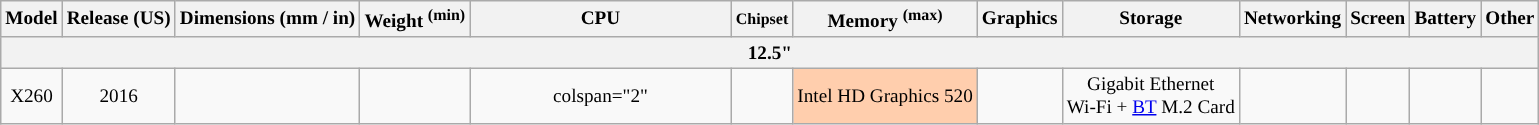<table class="wikitable" style="font-size: 80%; text-align: center; min-width: 80%;">
<tr>
<th>Model</th>
<th>Release (US)</th>
<th>Dimensions (mm / in)</th>
<th>Weight <sup>(min)</sup></th>
<th style="width:17%">CPU</th>
<th><small>Chipset</small></th>
<th>Memory <sup>(max)</sup></th>
<th>Graphics</th>
<th>Storage</th>
<th>Networking</th>
<th>Screen</th>
<th>Battery</th>
<th>Other</th>
</tr>
<tr>
<th colspan=13>12.5"</th>
</tr>
<tr>
<td>X260 </td>
<td>2016</td>
<td></td>
<td></td>
<td>colspan="2" </td>
<td></td>
<td style="background:#ffcead;">Intel HD Graphics 520</td>
<td></td>
<td>Gigabit Ethernet<br>Wi-Fi + <a href='#'>BT</a> M.2 Card<br><small></small></td>
<td></td>
<td style="background:"></td>
<td></td>
</tr>
</table>
